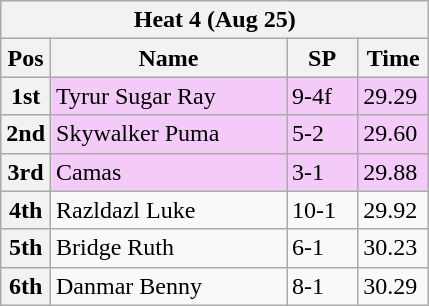<table class="wikitable">
<tr>
<th colspan="6">Heat 4 (Aug 25)</th>
</tr>
<tr>
<th width=20>Pos</th>
<th width=150>Name</th>
<th width=40>SP</th>
<th width=40>Time</th>
</tr>
<tr style="background: #f4caf9;">
<th>1st</th>
<td>Tyrur Sugar Ray</td>
<td>9-4f</td>
<td>29.29</td>
</tr>
<tr style="background: #f4caf9;">
<th>2nd</th>
<td>Skywalker Puma</td>
<td>5-2</td>
<td>29.60</td>
</tr>
<tr style="background: #f4caf9;">
<th>3rd</th>
<td>Camas</td>
<td>3-1</td>
<td>29.88</td>
</tr>
<tr>
<th>4th</th>
<td>Razldazl Luke</td>
<td>10-1</td>
<td>29.92</td>
</tr>
<tr>
<th>5th</th>
<td>Bridge Ruth</td>
<td>6-1</td>
<td>30.23</td>
</tr>
<tr>
<th>6th</th>
<td>Danmar Benny</td>
<td>8-1</td>
<td>30.29</td>
</tr>
</table>
